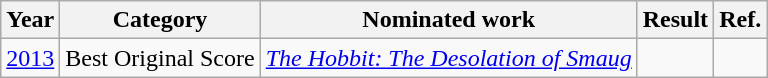<table class="wikitable">
<tr>
<th>Year</th>
<th>Category</th>
<th>Nominated work</th>
<th>Result</th>
<th>Ref.</th>
</tr>
<tr>
<td><a href='#'>2013</a></td>
<td>Best Original Score</td>
<td><em><a href='#'>The Hobbit: The Desolation of Smaug</a></em></td>
<td></td>
<td align="center"></td>
</tr>
</table>
